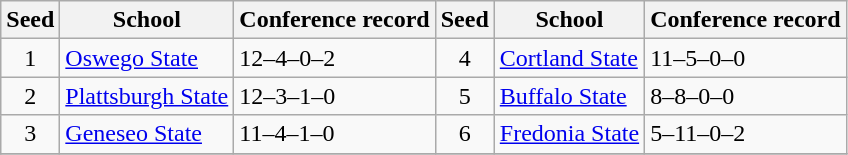<table class="wikitable">
<tr>
<th>Seed</th>
<th>School</th>
<th>Conference record</th>
<th>Seed</th>
<th>School</th>
<th>Conference record</th>
</tr>
<tr>
<td align=center>1</td>
<td><a href='#'>Oswego State</a></td>
<td>12–4–0–2</td>
<td align=center>4</td>
<td><a href='#'>Cortland State</a></td>
<td>11–5–0–0</td>
</tr>
<tr>
<td align=center>2</td>
<td><a href='#'>Plattsburgh State</a></td>
<td>12–3–1–0</td>
<td align=center>5</td>
<td><a href='#'>Buffalo State</a></td>
<td>8–8–0–0</td>
</tr>
<tr>
<td align=center>3</td>
<td><a href='#'>Geneseo State</a></td>
<td>11–4–1–0</td>
<td align=center>6</td>
<td><a href='#'>Fredonia State</a></td>
<td>5–11–0–2</td>
</tr>
<tr>
</tr>
</table>
